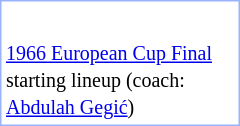<table style="float: right; width: 160px; border: #99B3FF solid 1px">
<tr>
<td><div><br>











</div></td>
</tr>
<tr>
<td><small><a href='#'>1966 European Cup Final</a> starting lineup (coach: <a href='#'>Abdulah Gegić</a>)</small></td>
</tr>
</table>
